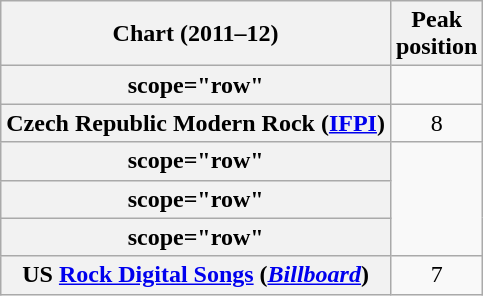<table class="wikitable sortable plainrowheaders" style="text-align:center;">
<tr>
<th scope="col">Chart (2011–12)</th>
<th scope="col">Peak<br>position</th>
</tr>
<tr>
<th>scope="row" </th>
</tr>
<tr>
<th scope="row">Czech Republic Modern Rock (<a href='#'>IFPI</a>)</th>
<td>8</td>
</tr>
<tr>
<th>scope="row" </th>
</tr>
<tr>
<th>scope="row" </th>
</tr>
<tr>
<th>scope="row" </th>
</tr>
<tr>
<th scope="row">US <a href='#'>Rock Digital Songs</a> (<em><a href='#'>Billboard</a></em>)</th>
<td align="center">7</td>
</tr>
</table>
